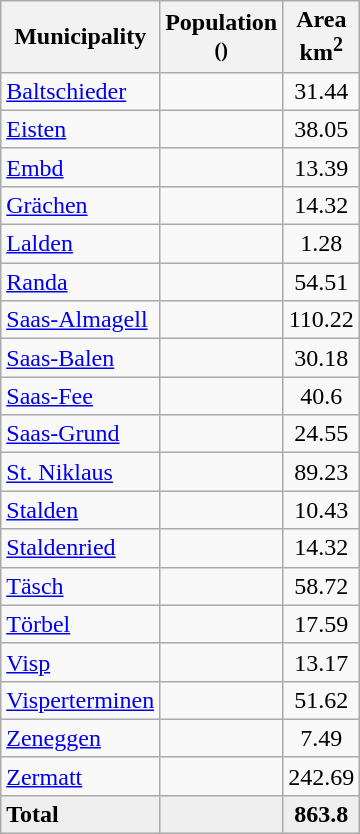<table class="wikitable">
<tr>
<th>Municipality</th>
<th>Population<br><small>()</small></th>
<th>Area <br>km<sup>2</sup></th>
</tr>
<tr>
<td><a href='#'>Baltschieder</a></td>
<td align="center"></td>
<td align="center">31.44</td>
</tr>
<tr>
<td><a href='#'>Eisten</a></td>
<td align="center"></td>
<td align="center">38.05</td>
</tr>
<tr>
<td><a href='#'>Embd</a></td>
<td align="center"></td>
<td align="center">13.39</td>
</tr>
<tr>
<td><a href='#'>Grächen</a></td>
<td align="center"></td>
<td align="center">14.32</td>
</tr>
<tr>
<td><a href='#'>Lalden</a></td>
<td align="center"></td>
<td align="center">1.28</td>
</tr>
<tr>
<td><a href='#'>Randa</a></td>
<td align="center"></td>
<td align="center">54.51</td>
</tr>
<tr>
<td><a href='#'>Saas-Almagell</a></td>
<td align="center"></td>
<td align="center">110.22</td>
</tr>
<tr>
<td><a href='#'>Saas-Balen</a></td>
<td align="center"></td>
<td align="center">30.18</td>
</tr>
<tr>
<td><a href='#'>Saas-Fee</a></td>
<td align="center"></td>
<td align="center">40.6</td>
</tr>
<tr>
<td><a href='#'>Saas-Grund</a></td>
<td align="center"></td>
<td align="center">24.55</td>
</tr>
<tr>
<td><a href='#'>St. Niklaus</a></td>
<td align="center"></td>
<td align="center">89.23</td>
</tr>
<tr>
<td><a href='#'>Stalden</a></td>
<td align="center"></td>
<td align="center">10.43</td>
</tr>
<tr>
<td><a href='#'>Staldenried</a></td>
<td align="center"></td>
<td align="center">14.32</td>
</tr>
<tr>
<td><a href='#'>Täsch</a></td>
<td align="center"></td>
<td align="center">58.72</td>
</tr>
<tr>
<td><a href='#'>Törbel</a></td>
<td align="center"></td>
<td align="center">17.59</td>
</tr>
<tr>
<td><a href='#'>Visp</a></td>
<td align="center"></td>
<td align="center">13.17</td>
</tr>
<tr>
<td><a href='#'>Visperterminen</a></td>
<td align="center"></td>
<td align="center">51.62</td>
</tr>
<tr>
<td><a href='#'>Zeneggen</a></td>
<td align="center"></td>
<td align="center">7.49</td>
</tr>
<tr>
<td><a href='#'>Zermatt</a></td>
<td align="center"></td>
<td align="center">242.69</td>
</tr>
<tr>
<td bgcolor="#EFEFEF"><strong>Total</strong></td>
<td bgcolor="#EFEFEF" align="center"></td>
<td bgcolor="#EFEFEF" align="center"><strong>863.8</strong></td>
</tr>
</table>
